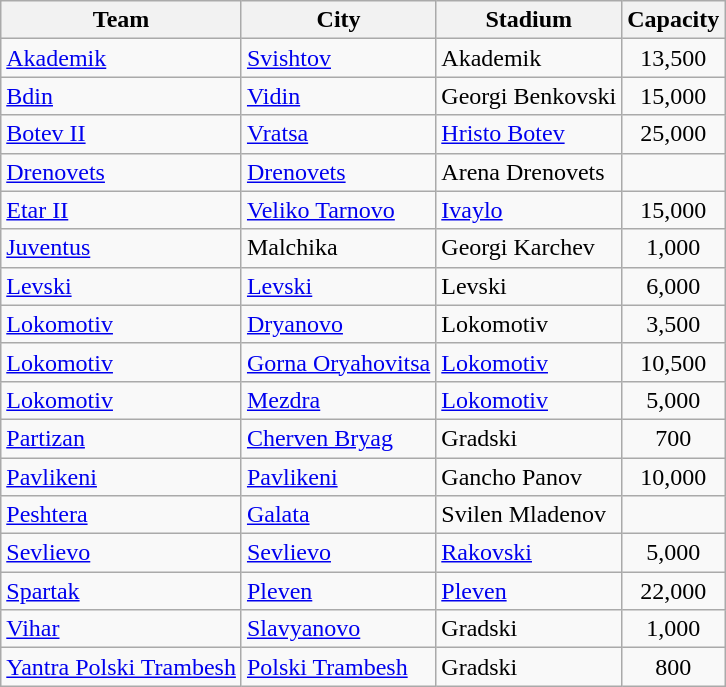<table class="wikitable sortable">
<tr>
<th>Team</th>
<th>City</th>
<th>Stadium</th>
<th>Capacity</th>
</tr>
<tr>
<td><a href='#'>Akademik</a></td>
<td><a href='#'>Svishtov</a></td>
<td>Akademik</td>
<td align="center">13,500</td>
</tr>
<tr>
<td><a href='#'>Bdin</a></td>
<td><a href='#'>Vidin</a></td>
<td>Georgi Benkovski</td>
<td align=center>15,000</td>
</tr>
<tr>
<td><a href='#'>Botev II</a></td>
<td><a href='#'>Vratsa</a></td>
<td><a href='#'>Hristo Botev</a></td>
<td align=center>25,000</td>
</tr>
<tr>
<td><a href='#'>Drenovets</a></td>
<td><a href='#'>Drenovets</a></td>
<td>Arena Drenovets</td>
<td align=center></td>
</tr>
<tr>
<td><a href='#'>Etar II</a></td>
<td><a href='#'>Veliko Tarnovo</a></td>
<td><a href='#'>Ivaylo</a></td>
<td align=center>15,000</td>
</tr>
<tr>
<td><a href='#'>Juventus</a></td>
<td>Malchika</td>
<td>Georgi Karchev</td>
<td align=center>1,000</td>
</tr>
<tr>
<td><a href='#'>Levski</a></td>
<td><a href='#'>Levski</a></td>
<td>Levski</td>
<td align=center>6,000</td>
</tr>
<tr>
<td><a href='#'>Lokomotiv</a></td>
<td><a href='#'>Dryanovo</a></td>
<td>Lokomotiv</td>
<td align=center>3,500</td>
</tr>
<tr>
<td><a href='#'>Lokomotiv</a></td>
<td><a href='#'>Gorna Oryahovitsa</a></td>
<td><a href='#'>Lokomotiv</a></td>
<td align=center>10,500</td>
</tr>
<tr>
<td><a href='#'>Lokomotiv</a></td>
<td><a href='#'>Mezdra</a></td>
<td><a href='#'>Lokomotiv</a></td>
<td align=center>5,000</td>
</tr>
<tr>
<td><a href='#'>Partizan</a></td>
<td><a href='#'>Cherven Bryag</a></td>
<td>Gradski</td>
<td align="center">700</td>
</tr>
<tr>
<td><a href='#'>Pavlikeni</a></td>
<td><a href='#'>Pavlikeni</a></td>
<td>Gancho Panov</td>
<td align=center>10,000</td>
</tr>
<tr>
<td><a href='#'>Peshtera</a></td>
<td><a href='#'>Galata</a></td>
<td>Svilen Mladenov</td>
<td align=center></td>
</tr>
<tr>
<td><a href='#'>Sevlievo</a></td>
<td><a href='#'>Sevlievo</a></td>
<td><a href='#'>Rakovski</a></td>
<td align=center>5,000</td>
</tr>
<tr>
<td><a href='#'>Spartak</a></td>
<td><a href='#'>Pleven</a></td>
<td><a href='#'>Pleven</a></td>
<td align=center>22,000</td>
</tr>
<tr>
<td><a href='#'>Vihar</a></td>
<td><a href='#'>Slavyanovo</a></td>
<td>Gradski</td>
<td align=center>1,000</td>
</tr>
<tr>
<td><a href='#'>Yantra Polski Trambesh</a></td>
<td><a href='#'>Polski Trambesh</a></td>
<td>Gradski</td>
<td align=center>800</td>
</tr>
</table>
